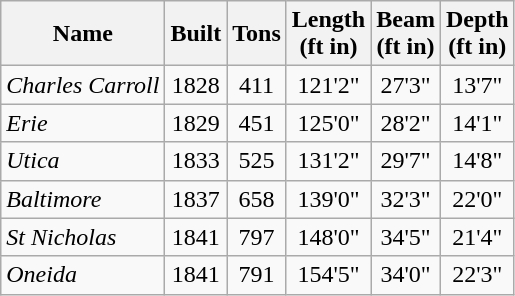<table Class="wikitable">
<tr>
<th>Name</th>
<th>Built</th>
<th>Tons</th>
<th>Length<br>(ft in)</th>
<th>Beam<br>(ft in)</th>
<th>Depth<br>(ft in)</th>
</tr>
<tr>
<td><em>Charles Carroll</em></td>
<td style="text-align:center;">1828</td>
<td style="text-align:center;">411</td>
<td style="text-align:center;">121'2"</td>
<td style="text-align:center;">27'3"</td>
<td style="text-align:center;">13'7"</td>
</tr>
<tr>
<td><em>Erie</em></td>
<td style="text-align:center;">1829</td>
<td style="text-align:center;">451</td>
<td style="text-align:center;">125'0"</td>
<td style="text-align:center;">28'2"</td>
<td style="text-align:center;">14'1"</td>
</tr>
<tr>
<td><em>Utica</em></td>
<td style="text-align:center;">1833</td>
<td style="text-align:center;">525</td>
<td style="text-align:center;">131'2"</td>
<td style="text-align:center;">29'7"</td>
<td style="text-align:center;">14'8"</td>
</tr>
<tr>
<td><em>Baltimore</em></td>
<td style="text-align:center;">1837</td>
<td style="text-align:center;">658</td>
<td style="text-align:center;">139'0"</td>
<td style="text-align:center;">32'3"</td>
<td style="text-align:center;">22'0"</td>
</tr>
<tr>
<td><em>St Nicholas</em></td>
<td style="text-align:center;">1841</td>
<td style="text-align:center;">797</td>
<td style="text-align:center;">148'0"</td>
<td style="text-align:center;">34'5"</td>
<td style="text-align:center;">21'4"</td>
</tr>
<tr>
<td><em>Oneida</em></td>
<td style="text-align:center;">1841</td>
<td style="text-align:center;">791</td>
<td style="text-align:center;">154'5"</td>
<td style="text-align:center;">34'0"</td>
<td style="text-align:center;">22'3"</td>
</tr>
</table>
